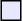<table align=center cellpadding="5" cellspacing="1" style="border:1px solid black; background-color:#e7e8ff;">
<tr>
<td></td>
</tr>
</table>
